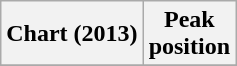<table class="wikitable">
<tr>
<th>Chart (2013)</th>
<th>Peak <br> position</th>
</tr>
<tr>
</tr>
</table>
